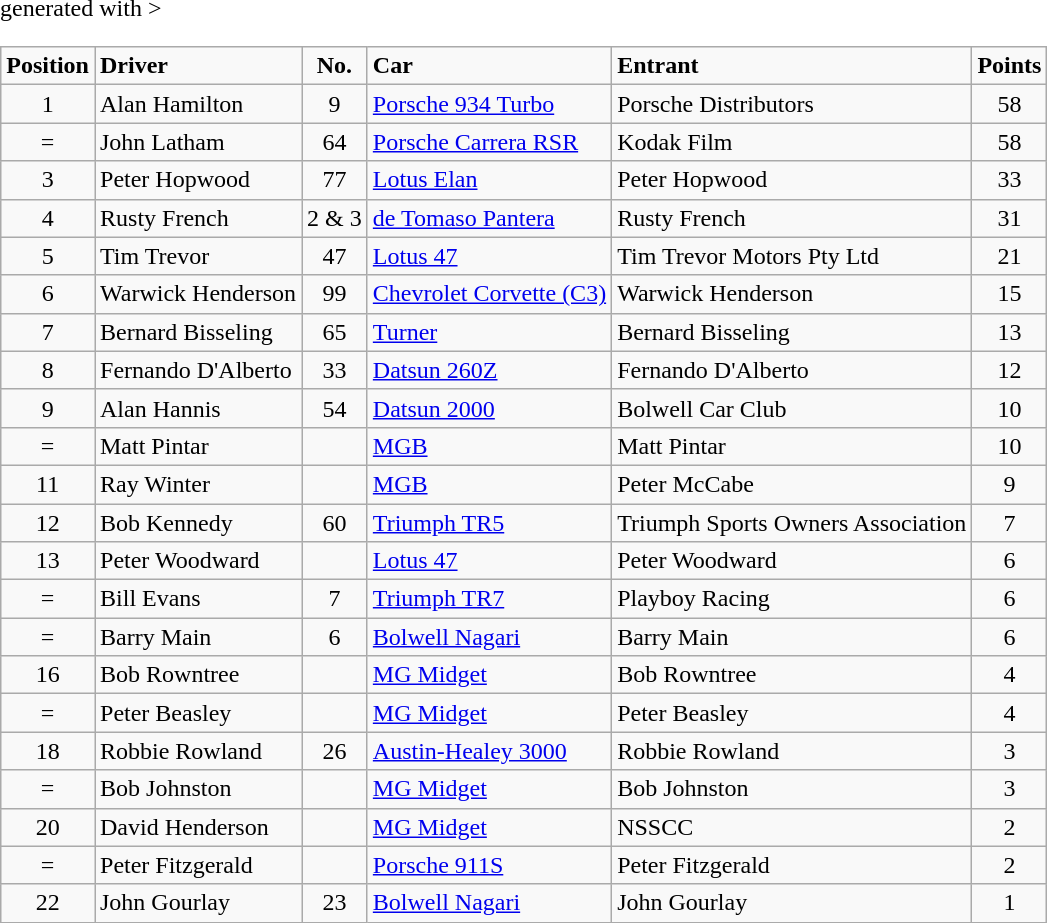<table class="wikitable" <hiddentext>generated with >
<tr style="font-weight:bold">
<td align="center">Position </td>
<td>Driver </td>
<td align="center">No.</td>
<td>Car</td>
<td>Entrant</td>
<td align="center">Points </td>
</tr>
<tr>
<td align="center">1</td>
<td>Alan Hamilton</td>
<td align="center">9</td>
<td><a href='#'>Porsche 934 Turbo</a></td>
<td>Porsche Distributors</td>
<td align="center">58</td>
</tr>
<tr>
<td align="center">=</td>
<td>John Latham</td>
<td align="center">64</td>
<td><a href='#'>Porsche Carrera RSR</a></td>
<td>Kodak Film</td>
<td align="center">58</td>
</tr>
<tr>
<td align="center">3</td>
<td>Peter Hopwood</td>
<td align="center">77</td>
<td><a href='#'>Lotus Elan</a></td>
<td>Peter Hopwood</td>
<td align="center">33</td>
</tr>
<tr>
<td align="center">4</td>
<td>Rusty French</td>
<td align="center">2 & 3 </td>
<td><a href='#'>de Tomaso Pantera</a></td>
<td>Rusty French</td>
<td align="center">31</td>
</tr>
<tr>
<td align="center">5</td>
<td>Tim Trevor</td>
<td align="center">47</td>
<td><a href='#'>Lotus 47</a></td>
<td>Tim Trevor Motors Pty Ltd</td>
<td align="center">21</td>
</tr>
<tr>
<td align="center">6</td>
<td>Warwick Henderson</td>
<td align="center">99</td>
<td><a href='#'>Chevrolet Corvette (C3)</a></td>
<td>Warwick Henderson</td>
<td align="center">15</td>
</tr>
<tr>
<td align="center">7</td>
<td>Bernard Bisseling</td>
<td align="center">65</td>
<td><a href='#'>Turner</a></td>
<td>Bernard Bisseling</td>
<td align="center">13</td>
</tr>
<tr>
<td align="center">8</td>
<td>Fernando D'Alberto</td>
<td align="center">33</td>
<td><a href='#'>Datsun 260Z</a></td>
<td>Fernando D'Alberto</td>
<td align="center">12</td>
</tr>
<tr>
<td align="center">9</td>
<td>Alan Hannis</td>
<td align="center">54</td>
<td><a href='#'>Datsun 2000</a></td>
<td>Bolwell Car Club</td>
<td align="center">10</td>
</tr>
<tr>
<td align="center">=</td>
<td>Matt Pintar</td>
<td align="center"> </td>
<td><a href='#'>MGB</a></td>
<td>Matt Pintar</td>
<td align="center">10</td>
</tr>
<tr>
<td align="center">11</td>
<td>Ray Winter</td>
<td align="center"> </td>
<td><a href='#'>MGB</a></td>
<td>Peter McCabe</td>
<td align="center">9</td>
</tr>
<tr>
<td align="center">12</td>
<td>Bob Kennedy</td>
<td align="center">60</td>
<td><a href='#'>Triumph TR5</a></td>
<td>Triumph Sports Owners Association</td>
<td align="center">7</td>
</tr>
<tr>
<td align="center">13</td>
<td>Peter Woodward</td>
<td align="center"> </td>
<td><a href='#'>Lotus 47</a></td>
<td>Peter Woodward</td>
<td align="center">6</td>
</tr>
<tr>
<td align="center">=</td>
<td>Bill Evans</td>
<td align="center">7</td>
<td><a href='#'>Triumph TR7</a></td>
<td>Playboy Racing</td>
<td align="center">6</td>
</tr>
<tr>
<td align="center">=</td>
<td>Barry Main</td>
<td align="center">6</td>
<td><a href='#'>Bolwell Nagari</a></td>
<td>Barry Main</td>
<td align="center">6</td>
</tr>
<tr>
<td align="center">16</td>
<td>Bob Rowntree</td>
<td align="center"> </td>
<td><a href='#'>MG Midget</a></td>
<td>Bob Rowntree</td>
<td align="center">4</td>
</tr>
<tr>
<td align="center">=</td>
<td>Peter Beasley</td>
<td align="center"> </td>
<td><a href='#'>MG Midget</a></td>
<td>Peter Beasley</td>
<td align="center">4</td>
</tr>
<tr>
<td align="center">18</td>
<td>Robbie Rowland</td>
<td align="center">26</td>
<td><a href='#'>Austin-Healey 3000</a></td>
<td>Robbie Rowland</td>
<td align="center">3</td>
</tr>
<tr>
<td align="center">=</td>
<td>Bob Johnston </td>
<td align="center"> </td>
<td><a href='#'>MG Midget</a></td>
<td>Bob Johnston</td>
<td align="center">3</td>
</tr>
<tr>
<td align="center">20</td>
<td>David Henderson</td>
<td align="center"> </td>
<td><a href='#'>MG Midget</a></td>
<td>NSSCC</td>
<td align="center">2</td>
</tr>
<tr>
<td align="center">=</td>
<td>Peter Fitzgerald</td>
<td align="center"> </td>
<td><a href='#'>Porsche 911S</a></td>
<td>Peter Fitzgerald</td>
<td align="center">2</td>
</tr>
<tr>
<td align="center">22</td>
<td>John Gourlay</td>
<td align="center">23</td>
<td><a href='#'>Bolwell Nagari</a></td>
<td>John Gourlay</td>
<td align="center">1</td>
</tr>
</table>
